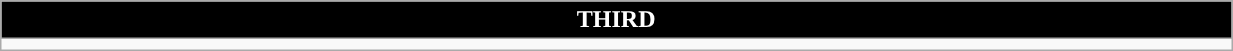<table class="wikitable collapsible collapsed" style="width:65%">
<tr>
<th colspan=6 ! style="color:white; background:black">THIRD</th>
</tr>
<tr>
<td></td>
</tr>
</table>
